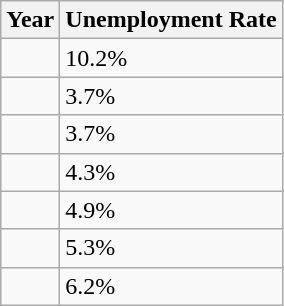<table class="wikitable">
<tr>
<th>Year</th>
<th>Unemployment Rate</th>
</tr>
<tr>
<td></td>
<td><span>10.2%</span></td>
</tr>
<tr>
<td></td>
<td><span>3.7%</span></td>
</tr>
<tr>
<td></td>
<td>3.7%</td>
</tr>
<tr>
<td></td>
<td>4.3% </td>
</tr>
<tr>
<td></td>
<td>4.9% </td>
</tr>
<tr>
<td></td>
<td>5.3% </td>
</tr>
<tr>
<td></td>
<td>6.2% </td>
</tr>
</table>
